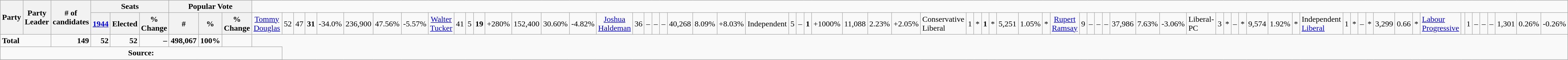<table class="wikitable">
<tr>
<th rowspan=2 colspan=2>Party</th>
<th rowspan=2>Party Leader</th>
<th rowspan=2># of<br>candidates</th>
<th colspan=3>Seats</th>
<th colspan=3>Popular Vote</th>
</tr>
<tr>
<th><a href='#'>1944</a></th>
<th>Elected</th>
<th>% Change</th>
<th>#</th>
<th>%</th>
<th>% Change<br></th>
<td align="center"><a href='#'>Tommy Douglas</a></td>
<td align="right">52</td>
<td align="right">47</td>
<td align="right"><strong>31</strong></td>
<td align="right">-34.0%</td>
<td align="right">236,900</td>
<td align="right">47.56%</td>
<td align="right">-5.57%<br></td>
<td align="center"><a href='#'>Walter Tucker</a></td>
<td align="right">41</td>
<td align="right">5</td>
<td align="right"><strong>19</strong></td>
<td align="right">+280%</td>
<td align="right">152,400</td>
<td align="right">30.60%</td>
<td align="right">-4.82%<br></td>
<td align="center"><a href='#'>Joshua Haldeman</a></td>
<td align="right">36</td>
<td align="right">–</td>
<td align="right">–</td>
<td align="right">–</td>
<td align="right">40,268</td>
<td align="right">8.09%</td>
<td align="right">+8.03%<br></td>
<td colspan=2>Independent</td>
<td align="right">5</td>
<td align="right">–</td>
<td align="right"><strong>1</strong></td>
<td align="right">+1000%</td>
<td align="right">11,088</td>
<td align="right">2.23%</td>
<td align="right">+2.05%<br></td>
<td colspan=2>Conservative Liberal </td>
<td align="right">1</td>
<td align="right">*</td>
<td align="right"><strong>1</strong></td>
<td align="right">*</td>
<td align="right">5,251</td>
<td align="right">1.05%</td>
<td align="right">*<br></td>
<td align="center"><a href='#'>Rupert Ramsay</a></td>
<td align="right">9</td>
<td align="right">–</td>
<td align="right">–</td>
<td align="right">–</td>
<td align="right">37,986</td>
<td align="right">7.63%</td>
<td align="right">-3.06%<br></td>
<td colspan=2>Liberal-PC</td>
<td align="right">3</td>
<td align="right">*</td>
<td align="right">–</td>
<td align="right">*</td>
<td align="right">9,574</td>
<td align="right">1.92%</td>
<td align="right">*<br></td>
<td colspan=2>Independent <a href='#'>Liberal</a></td>
<td align="right">1</td>
<td align="right">*</td>
<td align="right">–</td>
<td align="right">*</td>
<td align="right">3,299</td>
<td align="right">0.66</td>
<td align="right">*<br></td>
<td><a href='#'>Labour Progressive</a></td>
<td align="center"></td>
<td align="right">1</td>
<td align="right">–</td>
<td align="right">–</td>
<td align="right">–</td>
<td align="right">1,301</td>
<td align="right">0.26%</td>
<td align="right">-0.26%</td>
</tr>
<tr>
<td colspan=3><strong>Total</strong></td>
<td align="right"><strong>149</strong></td>
<td align="right"><strong>52</strong></td>
<td align="right"><strong>52</strong></td>
<td align="right"><strong>–</strong></td>
<td align="right"><strong>498,067</strong></td>
<td align="right"><strong>100%</strong></td>
<td align="right"> </td>
</tr>
<tr>
<td align="center" colspan=11><strong>Source:</strong> </td>
</tr>
<tr>
</tr>
</table>
